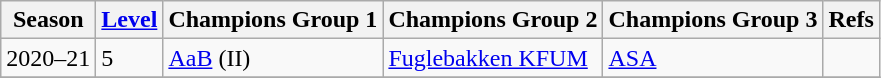<table class="sortable wikitable plainrowheaders">
<tr>
<th>Season</th>
<th><a href='#'>Level</a></th>
<th>Champions Group 1</th>
<th>Champions Group 2</th>
<th>Champions Group 3</th>
<th>Refs</th>
</tr>
<tr>
<td>2020–21</td>
<td>5</td>
<td><a href='#'>AaB</a> (II)</td>
<td><a href='#'>Fuglebakken KFUM</a></td>
<td><a href='#'>ASA</a></td>
<td></td>
</tr>
<tr>
</tr>
</table>
